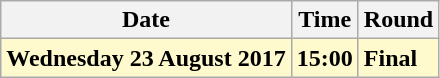<table class="wikitable">
<tr>
<th>Date</th>
<th>Time</th>
<th>Round</th>
</tr>
<tr>
<td style=background:lemonchiffon><strong>Wednesday 23 August 2017</strong></td>
<td style=background:lemonchiffon><strong>15:00</strong></td>
<td style=background:lemonchiffon><strong>Final</strong></td>
</tr>
</table>
